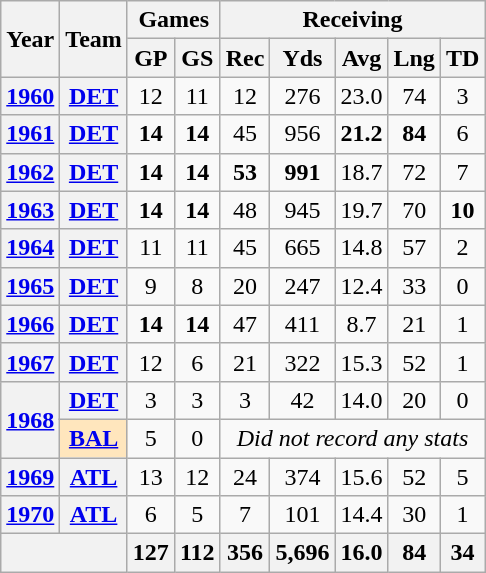<table class="wikitable" style="text-align:center;">
<tr>
<th rowspan="2">Year</th>
<th rowspan="2">Team</th>
<th colspan="2">Games</th>
<th colspan="5">Receiving</th>
</tr>
<tr>
<th>GP</th>
<th>GS</th>
<th>Rec</th>
<th>Yds</th>
<th>Avg</th>
<th>Lng</th>
<th>TD</th>
</tr>
<tr>
<th><a href='#'>1960</a></th>
<th><a href='#'>DET</a></th>
<td>12</td>
<td>11</td>
<td>12</td>
<td>276</td>
<td>23.0</td>
<td>74</td>
<td>3</td>
</tr>
<tr>
<th><a href='#'>1961</a></th>
<th><a href='#'>DET</a></th>
<td><strong>14</strong></td>
<td><strong>14</strong></td>
<td>45</td>
<td>956</td>
<td><strong>21.2</strong></td>
<td><strong>84</strong></td>
<td>6</td>
</tr>
<tr>
<th><a href='#'>1962</a></th>
<th><a href='#'>DET</a></th>
<td><strong>14</strong></td>
<td><strong>14</strong></td>
<td><strong>53</strong></td>
<td><strong>991</strong></td>
<td>18.7</td>
<td>72</td>
<td>7</td>
</tr>
<tr>
<th><a href='#'>1963</a></th>
<th><a href='#'>DET</a></th>
<td><strong>14</strong></td>
<td><strong>14</strong></td>
<td>48</td>
<td>945</td>
<td>19.7</td>
<td>70</td>
<td><strong>10</strong></td>
</tr>
<tr>
<th><a href='#'>1964</a></th>
<th><a href='#'>DET</a></th>
<td>11</td>
<td>11</td>
<td>45</td>
<td>665</td>
<td>14.8</td>
<td>57</td>
<td>2</td>
</tr>
<tr>
<th><a href='#'>1965</a></th>
<th><a href='#'>DET</a></th>
<td>9</td>
<td>8</td>
<td>20</td>
<td>247</td>
<td>12.4</td>
<td>33</td>
<td>0</td>
</tr>
<tr>
<th><a href='#'>1966</a></th>
<th><a href='#'>DET</a></th>
<td><strong>14</strong></td>
<td><strong>14</strong></td>
<td>47</td>
<td>411</td>
<td>8.7</td>
<td>21</td>
<td>1</td>
</tr>
<tr>
<th><a href='#'>1967</a></th>
<th><a href='#'>DET</a></th>
<td>12</td>
<td>6</td>
<td>21</td>
<td>322</td>
<td>15.3</td>
<td>52</td>
<td>1</td>
</tr>
<tr>
<th rowspan="2"><a href='#'>1968</a></th>
<th><a href='#'>DET</a></th>
<td>3</td>
<td>3</td>
<td>3</td>
<td>42</td>
<td>14.0</td>
<td>20</td>
<td>0</td>
</tr>
<tr>
<th style="background:#ffe6bd;"><a href='#'>BAL</a></th>
<td>5</td>
<td>0</td>
<td colspan="5"><em>Did not record any stats</em></td>
</tr>
<tr>
<th><a href='#'>1969</a></th>
<th><a href='#'>ATL</a></th>
<td>13</td>
<td>12</td>
<td>24</td>
<td>374</td>
<td>15.6</td>
<td>52</td>
<td>5</td>
</tr>
<tr>
<th><a href='#'>1970</a></th>
<th><a href='#'>ATL</a></th>
<td>6</td>
<td>5</td>
<td>7</td>
<td>101</td>
<td>14.4</td>
<td>30</td>
<td>1</td>
</tr>
<tr>
<th colspan="2"></th>
<th>127</th>
<th>112</th>
<th>356</th>
<th>5,696</th>
<th>16.0</th>
<th>84</th>
<th>34</th>
</tr>
</table>
